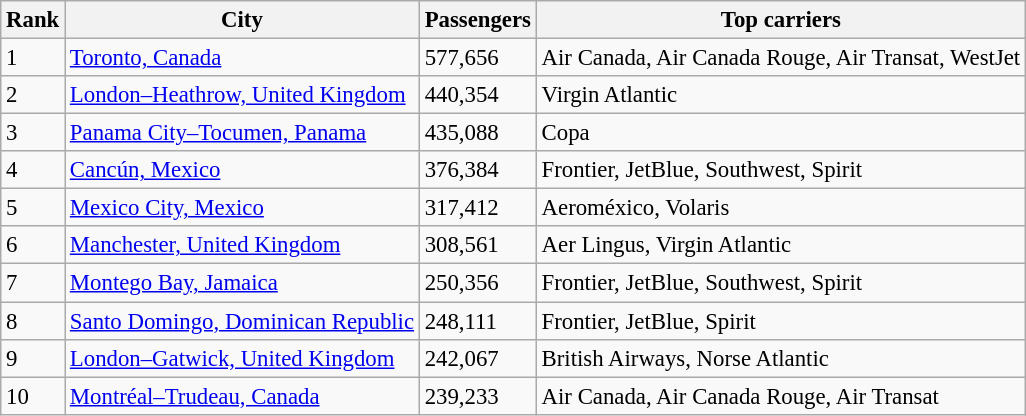<table class="wikitable sortable" style="font-size: 95%" width=align=>
<tr>
<th>Rank</th>
<th>City</th>
<th>Passengers</th>
<th>Top carriers </th>
</tr>
<tr>
<td>1</td>
<td><a href='#'>Toronto, Canada</a></td>
<td>577,656</td>
<td>Air Canada, Air Canada Rouge, Air Transat, WestJet</td>
</tr>
<tr>
<td>2</td>
<td><a href='#'>London–Heathrow, United Kingdom</a></td>
<td>440,354</td>
<td>Virgin Atlantic</td>
</tr>
<tr>
<td>3</td>
<td><a href='#'>Panama City–Tocumen, Panama</a></td>
<td>435,088</td>
<td>Copa</td>
</tr>
<tr>
<td>4</td>
<td><a href='#'>Cancún, Mexico</a></td>
<td>376,384</td>
<td>Frontier, JetBlue, Southwest, Spirit</td>
</tr>
<tr>
<td>5</td>
<td><a href='#'>Mexico City, Mexico</a></td>
<td>317,412</td>
<td>Aeroméxico, Volaris</td>
</tr>
<tr>
<td>6</td>
<td><a href='#'>Manchester, United Kingdom</a></td>
<td>308,561</td>
<td>Aer Lingus, Virgin Atlantic</td>
</tr>
<tr>
<td>7</td>
<td><a href='#'>Montego Bay, Jamaica</a></td>
<td>250,356</td>
<td>Frontier, JetBlue, Southwest, Spirit</td>
</tr>
<tr>
<td>8</td>
<td><a href='#'>Santo Domingo, Dominican Republic</a></td>
<td>248,111</td>
<td>Frontier, JetBlue, Spirit</td>
</tr>
<tr>
<td>9</td>
<td><a href='#'>London–Gatwick, United Kingdom</a></td>
<td>242,067</td>
<td>British Airways, Norse Atlantic</td>
</tr>
<tr>
<td>10</td>
<td><a href='#'>Montréal–Trudeau, Canada</a></td>
<td>239,233</td>
<td>Air Canada, Air Canada Rouge, Air Transat</td>
</tr>
</table>
